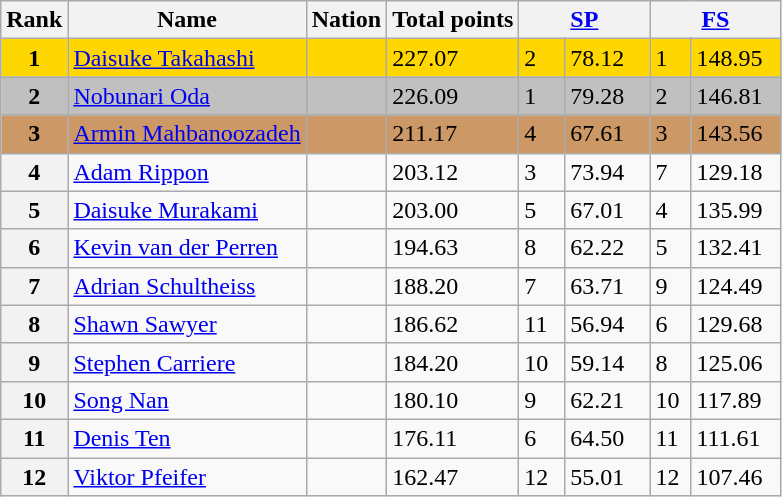<table class="wikitable sortable">
<tr>
<th>Rank</th>
<th>Name</th>
<th>Nation</th>
<th>Total points</th>
<th colspan="2" width="80px"><a href='#'>SP</a></th>
<th colspan="2" width="80px"><a href='#'>FS</a></th>
</tr>
<tr bgcolor="gold">
<td align="center"><strong>1</strong></td>
<td><a href='#'>Daisuke Takahashi</a></td>
<td></td>
<td>227.07</td>
<td>2</td>
<td>78.12</td>
<td>1</td>
<td>148.95</td>
</tr>
<tr bgcolor="silver">
<td align="center"><strong>2</strong></td>
<td><a href='#'>Nobunari Oda</a></td>
<td></td>
<td>226.09</td>
<td>1</td>
<td>79.28</td>
<td>2</td>
<td>146.81</td>
</tr>
<tr bgcolor="cc9966">
<td align="center"><strong>3</strong></td>
<td><a href='#'>Armin Mahbanoozadeh</a></td>
<td></td>
<td>211.17</td>
<td>4</td>
<td>67.61</td>
<td>3</td>
<td>143.56</td>
</tr>
<tr>
<th>4</th>
<td><a href='#'>Adam Rippon</a></td>
<td></td>
<td>203.12</td>
<td>3</td>
<td>73.94</td>
<td>7</td>
<td>129.18</td>
</tr>
<tr>
<th>5</th>
<td><a href='#'>Daisuke Murakami</a></td>
<td></td>
<td>203.00</td>
<td>5</td>
<td>67.01</td>
<td>4</td>
<td>135.99</td>
</tr>
<tr>
<th>6</th>
<td><a href='#'>Kevin van der Perren</a></td>
<td></td>
<td>194.63</td>
<td>8</td>
<td>62.22</td>
<td>5</td>
<td>132.41</td>
</tr>
<tr>
<th>7</th>
<td><a href='#'>Adrian Schultheiss</a></td>
<td></td>
<td>188.20</td>
<td>7</td>
<td>63.71</td>
<td>9</td>
<td>124.49</td>
</tr>
<tr>
<th>8</th>
<td><a href='#'>Shawn Sawyer</a></td>
<td></td>
<td>186.62</td>
<td>11</td>
<td>56.94</td>
<td>6</td>
<td>129.68</td>
</tr>
<tr>
<th>9</th>
<td><a href='#'>Stephen Carriere</a></td>
<td></td>
<td>184.20</td>
<td>10</td>
<td>59.14</td>
<td>8</td>
<td>125.06</td>
</tr>
<tr>
<th>10</th>
<td><a href='#'>Song Nan</a></td>
<td></td>
<td>180.10</td>
<td>9</td>
<td>62.21</td>
<td>10</td>
<td>117.89</td>
</tr>
<tr>
<th>11</th>
<td><a href='#'>Denis Ten</a></td>
<td></td>
<td>176.11</td>
<td>6</td>
<td>64.50</td>
<td>11</td>
<td>111.61</td>
</tr>
<tr>
<th>12</th>
<td><a href='#'>Viktor Pfeifer</a></td>
<td></td>
<td>162.47</td>
<td>12</td>
<td>55.01</td>
<td>12</td>
<td>107.46</td>
</tr>
</table>
